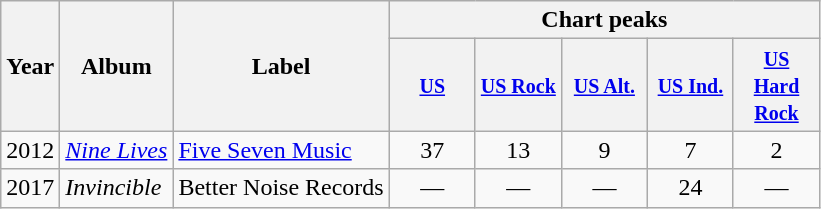<table class="wikitable">
<tr>
<th rowspan="2">Year</th>
<th rowspan="2">Album</th>
<th rowspan="2">Label</th>
<th colspan="5">Chart peaks</th>
</tr>
<tr>
<th style="width:50px;"><small><a href='#'>US</a></small></th>
<th style="width:50px;"><small><a href='#'>US Rock</a></small></th>
<th style="width:50px;"><small><a href='#'>US Alt.</a></small></th>
<th style="width:50px;"><small><a href='#'>US Ind.</a></small></th>
<th style="width:50px;"><small><a href='#'>US Hard Rock</a></small></th>
</tr>
<tr>
<td>2012</td>
<td><em><a href='#'>Nine Lives</a></em></td>
<td><a href='#'>Five Seven Music</a></td>
<td style="text-align:center;">37</td>
<td style="text-align:center;">13</td>
<td style="text-align:center;">9</td>
<td style="text-align:center;">7</td>
<td style="text-align:center;">2</td>
</tr>
<tr>
<td>2017</td>
<td><em>Invincible</em></td>
<td>Better Noise Records</td>
<td style="text-align:center;">—</td>
<td style="text-align:center;">—</td>
<td style="text-align:center;">—</td>
<td style="text-align:center;">24</td>
<td style="text-align:center;">—</td>
</tr>
</table>
